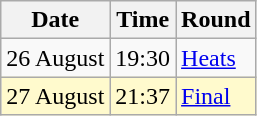<table class="wikitable">
<tr>
<th>Date</th>
<th>Time</th>
<th>Round</th>
</tr>
<tr>
<td>26 August</td>
<td>19:30</td>
<td><a href='#'>Heats</a></td>
</tr>
<tr style=background:lemonchiffon>
<td>27 August</td>
<td>21:37</td>
<td><a href='#'>Final</a></td>
</tr>
</table>
